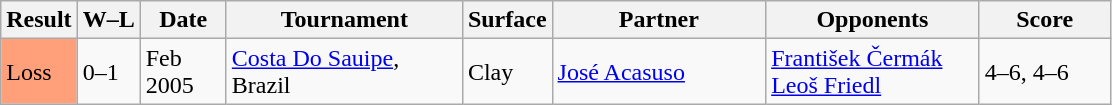<table class="sortable wikitable">
<tr>
<th>Result</th>
<th class="unsortable">W–L</th>
<th style="width:50px">Date</th>
<th style="width:150px">Tournament</th>
<th style="width:50px">Surface</th>
<th style="width:135px">Partner</th>
<th style="width:135px">Opponents</th>
<th style="width:80px" class="unsortable">Score</th>
</tr>
<tr>
<td style="background:#ffa07a;">Loss</td>
<td>0–1</td>
<td>Feb 2005</td>
<td><a href='#'>Costa Do Sauipe</a>, Brazil</td>
<td>Clay</td>
<td> <a href='#'>José Acasuso</a></td>
<td> <a href='#'>František Čermák</a><br> <a href='#'>Leoš Friedl</a></td>
<td>4–6, 4–6</td>
</tr>
</table>
